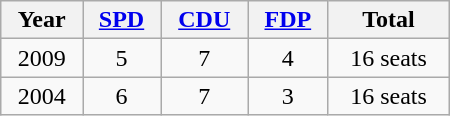<table class="wikitable" width="300">
<tr>
<th>Year</th>
<th><a href='#'>SPD</a></th>
<th><a href='#'>CDU</a></th>
<th><a href='#'>FDP</a></th>
<th>Total</th>
</tr>
<tr align="center">
<td>2009</td>
<td>5</td>
<td>7</td>
<td>4</td>
<td>16 seats</td>
</tr>
<tr align="center">
<td>2004</td>
<td>6</td>
<td>7</td>
<td>3</td>
<td>16 seats</td>
</tr>
</table>
